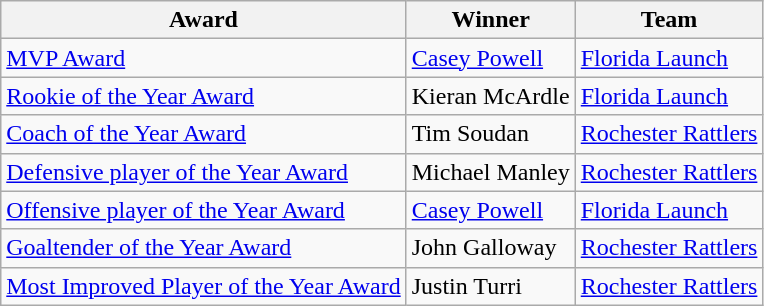<table class="wikitable">
<tr>
<th>Award</th>
<th>Winner</th>
<th>Team</th>
</tr>
<tr>
<td><a href='#'>MVP Award</a></td>
<td><a href='#'>Casey Powell</a></td>
<td><a href='#'>Florida Launch</a></td>
</tr>
<tr>
<td><a href='#'>Rookie of the Year Award</a></td>
<td>Kieran McArdle</td>
<td><a href='#'>Florida Launch</a></td>
</tr>
<tr>
<td><a href='#'>Coach of the Year Award</a></td>
<td>Tim Soudan</td>
<td><a href='#'>Rochester Rattlers</a></td>
</tr>
<tr>
<td><a href='#'>Defensive player of the Year Award</a></td>
<td>Michael Manley</td>
<td><a href='#'>Rochester Rattlers</a></td>
</tr>
<tr>
<td><a href='#'>Offensive player of the Year Award</a></td>
<td><a href='#'>Casey Powell</a></td>
<td><a href='#'>Florida Launch</a></td>
</tr>
<tr>
<td><a href='#'>Goaltender of the Year Award</a></td>
<td>John Galloway</td>
<td><a href='#'>Rochester Rattlers</a></td>
</tr>
<tr>
<td><a href='#'>Most Improved Player of the Year Award</a></td>
<td>Justin Turri</td>
<td><a href='#'>Rochester Rattlers</a></td>
</tr>
</table>
